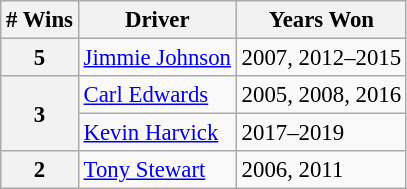<table class="wikitable" style="font-size: 95%;">
<tr>
<th># Wins</th>
<th>Driver</th>
<th>Years Won</th>
</tr>
<tr>
<th>5</th>
<td><a href='#'>Jimmie Johnson</a></td>
<td>2007, 2012–2015</td>
</tr>
<tr>
<th rowspan="2">3</th>
<td><a href='#'>Carl Edwards</a></td>
<td>2005, 2008, 2016</td>
</tr>
<tr>
<td><a href='#'>Kevin Harvick</a></td>
<td>2017–2019</td>
</tr>
<tr>
<th rowspan="1">2</th>
<td><a href='#'>Tony Stewart</a></td>
<td>2006, 2011</td>
</tr>
</table>
